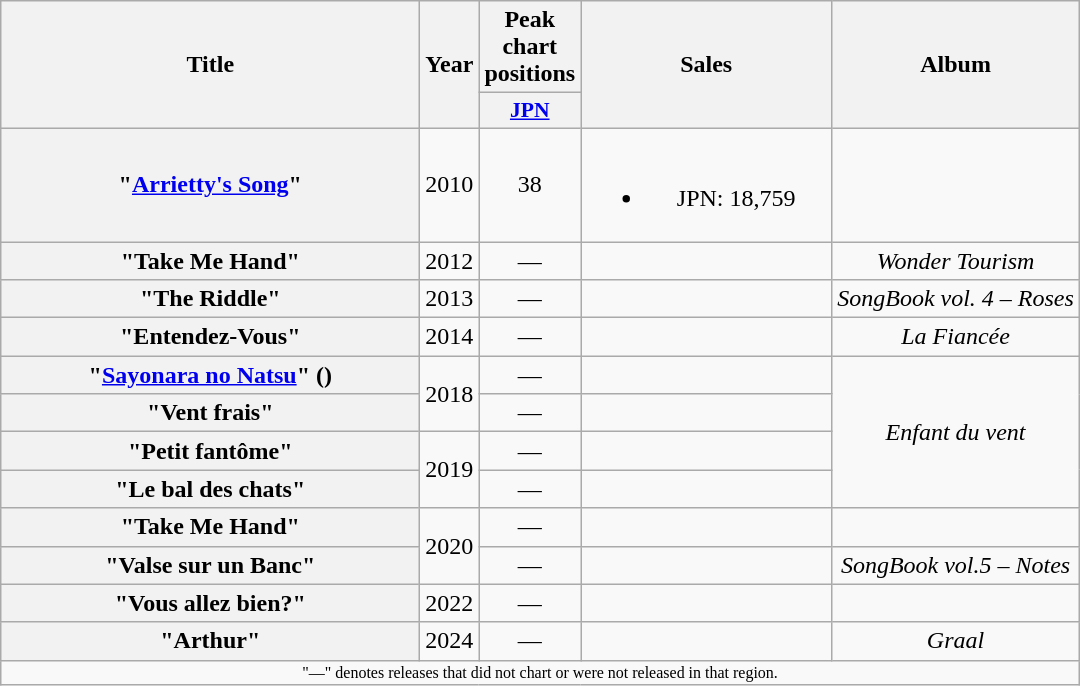<table class="wikitable plainrowheaders" style="text-align:center;" border="1">
<tr>
<th scope="col" rowspan="2" style="width:17em;">Title</th>
<th scope="col" rowspan="2">Year</th>
<th scope="col" colspan="1">Peak chart positions</th>
<th scope="col" rowspan="2" style="width:10em;">Sales</th>
<th scope="col" rowspan="2">Album</th>
</tr>
<tr>
<th scope="col" style="width:3em;font-size:90%;"><a href='#'>JPN</a></th>
</tr>
<tr>
<th scope="row">"<a href='#'>Arrietty's Song</a>"</th>
<td>2010</td>
<td>38</td>
<td><br><ul><li>JPN: 18,759</li></ul></td>
<td></td>
</tr>
<tr>
<th scope="row">"Take Me Hand"<br></th>
<td>2012</td>
<td>—</td>
<td></td>
<td><em>Wonder Tourism</em></td>
</tr>
<tr>
<th scope="row">"The Riddle"</th>
<td>2013</td>
<td>—</td>
<td></td>
<td><em>SongBook vol. 4 – Roses</em></td>
</tr>
<tr>
<th scope="row">"Entendez-Vous"</th>
<td>2014</td>
<td>—</td>
<td></td>
<td><em>La Fiancée</em></td>
</tr>
<tr>
<th scope="row">"<a href='#'>Sayonara no Natsu</a>" ()<br></th>
<td rowspan="2">2018</td>
<td>—</td>
<td></td>
<td rowspan="4"><em>Enfant du vent</em></td>
</tr>
<tr>
<th scope="row">"Vent frais"</th>
<td>—</td>
<td></td>
</tr>
<tr>
<th scope="row">"Petit fantôme"</th>
<td rowspan="2">2019</td>
<td>—</td>
<td></td>
</tr>
<tr>
<th scope="row">"Le bal des chats"</th>
<td>—</td>
<td></td>
</tr>
<tr>
<th scope="row">"Take Me Hand" </th>
<td rowspan="2">2020</td>
<td>—</td>
<td></td>
<td></td>
</tr>
<tr>
<th scope="row">"Valse sur un Banc"</th>
<td>—</td>
<td></td>
<td><em>SongBook vol.5 – Notes</em></td>
</tr>
<tr>
<th scope="row">"Vous allez bien?"</th>
<td>2022</td>
<td>—</td>
<td></td>
<td></td>
</tr>
<tr>
<th scope="row">"Arthur"</th>
<td>2024</td>
<td>—</td>
<td></td>
<td><em>Graal</em></td>
</tr>
<tr>
<td colspan="5" style="text-align:center; font-size:8pt;">"—" denotes releases that did not chart or were not released in that region.</td>
</tr>
</table>
